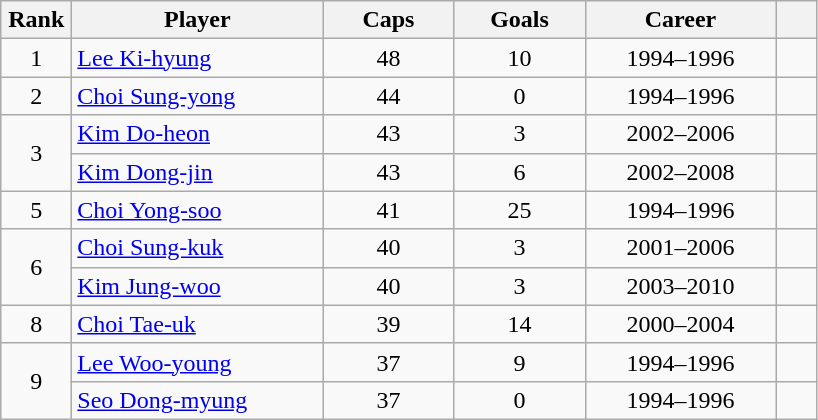<table class="wikitable sortable" style="text-align:center;">
<tr>
<th width="40">Rank</th>
<th width="160">Player</th>
<th width="80">Caps</th>
<th width="80">Goals</th>
<th width="120">Career</th>
<th width="20"></th>
</tr>
<tr>
<td>1</td>
<td style="text-align:left"><a href='#'>Lee Ki-hyung</a></td>
<td>48</td>
<td>10</td>
<td>1994–1996</td>
<td></td>
</tr>
<tr>
<td>2</td>
<td style="text-align:left"><a href='#'>Choi Sung-yong</a></td>
<td>44</td>
<td>0</td>
<td>1994–1996</td>
<td></td>
</tr>
<tr>
<td rowspan="2">3</td>
<td style="text-align:left"><a href='#'>Kim Do-heon</a></td>
<td>43</td>
<td>3</td>
<td>2002–2006</td>
<td></td>
</tr>
<tr>
<td style="text-align:left"><a href='#'>Kim Dong-jin</a></td>
<td>43</td>
<td>6</td>
<td>2002–2008</td>
<td></td>
</tr>
<tr>
<td>5</td>
<td style="text-align:left"><a href='#'>Choi Yong-soo</a></td>
<td>41</td>
<td>25</td>
<td>1994–1996</td>
<td></td>
</tr>
<tr>
<td rowspan="2">6</td>
<td style="text-align:left"><a href='#'>Choi Sung-kuk</a></td>
<td>40</td>
<td>3</td>
<td>2001–2006</td>
<td></td>
</tr>
<tr>
<td style="text-align:left"><a href='#'>Kim Jung-woo</a></td>
<td>40</td>
<td>3</td>
<td>2003–2010</td>
<td></td>
</tr>
<tr>
<td>8</td>
<td style="text-align:left"><a href='#'>Choi Tae-uk</a></td>
<td>39</td>
<td>14</td>
<td>2000–2004</td>
<td></td>
</tr>
<tr>
<td rowspan="2">9</td>
<td style="text-align:left"><a href='#'>Lee Woo-young</a></td>
<td>37</td>
<td>9</td>
<td>1994–1996</td>
<td></td>
</tr>
<tr>
<td style="text-align:left"><a href='#'>Seo Dong-myung</a></td>
<td>37</td>
<td>0</td>
<td>1994–1996</td>
<td></td>
</tr>
</table>
